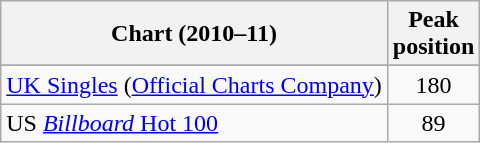<table class="wikitable sortable">
<tr>
<th>Chart (2010–11)</th>
<th>Peak<br>position</th>
</tr>
<tr>
</tr>
<tr>
<td><a href='#'>UK Singles</a> (<a href='#'>Official Charts Company</a>)</td>
<td style="text-align:center;">180</td>
</tr>
<tr>
<td>US <a href='#'><em>Billboard</em> Hot 100</a></td>
<td style="text-align:center;">89</td>
</tr>
</table>
